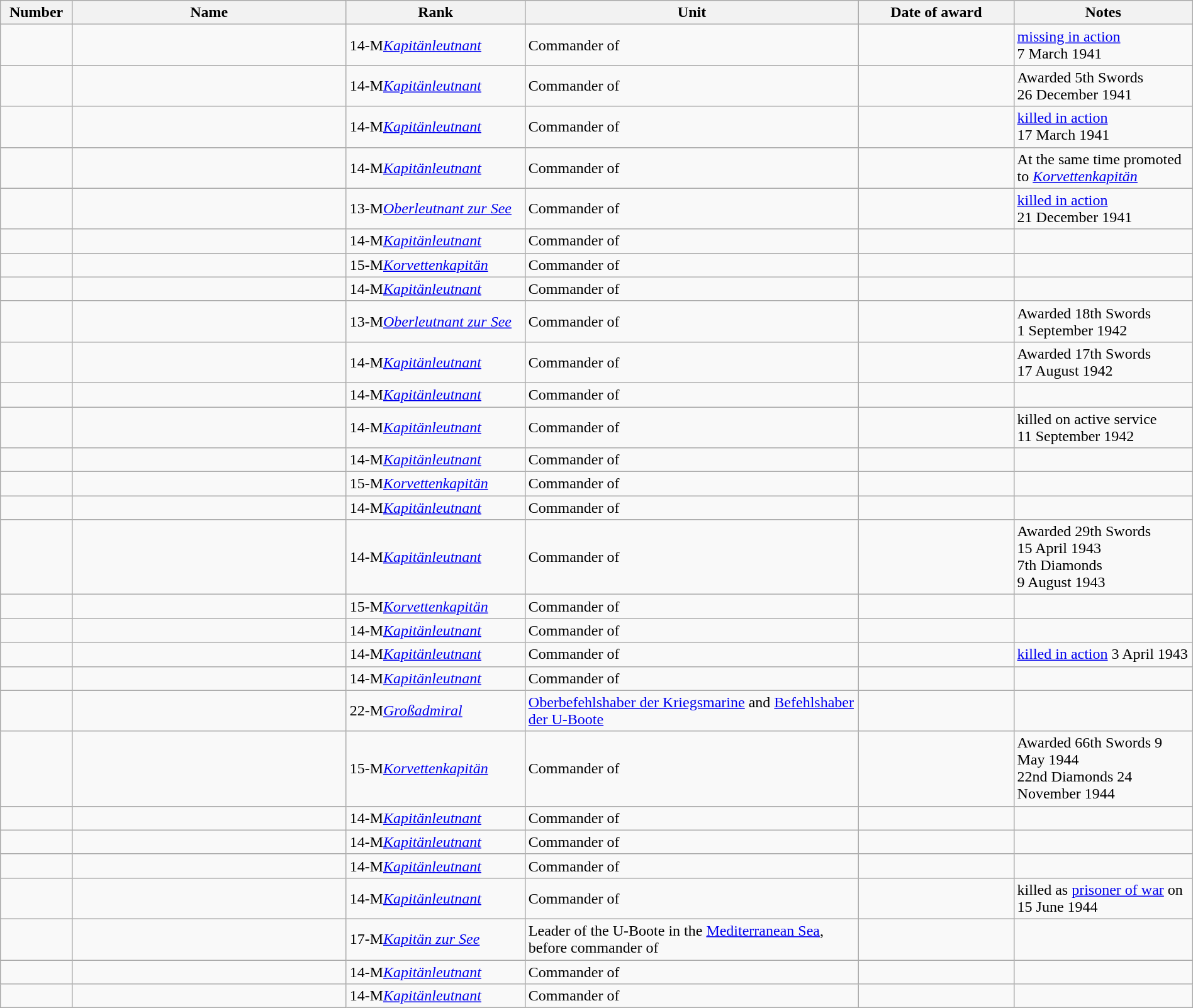<table class="wikitable sortable" style="width:100%;">
<tr>
<th width="6%">Number</th>
<th width="23%">Name</th>
<th width="15%">Rank</th>
<th width="28%" class="unsortable">Unit</th>
<th width="13%">Date of award</th>
<th width="15%" class="unsortable">Notes</th>
</tr>
<tr>
<td></td>
<td></td>
<td><span>14-M</span><em><a href='#'>Kapitänleutnant</a></em></td>
<td>Commander of </td>
<td></td>
<td><a href='#'>missing in action</a> 7 March 1941</td>
</tr>
<tr>
<td></td>
<td></td>
<td><span>14-M</span><em><a href='#'>Kapitänleutnant</a></em></td>
<td>Commander of </td>
<td></td>
<td>Awarded 5th Swords 26 December 1941</td>
</tr>
<tr>
<td></td>
<td></td>
<td><span>14-M</span><em><a href='#'>Kapitänleutnant</a></em></td>
<td>Commander of </td>
<td></td>
<td><a href='#'>killed in action</a> 17 March 1941</td>
</tr>
<tr>
<td></td>
<td></td>
<td><span>14-M</span><em><a href='#'>Kapitänleutnant</a></em></td>
<td>Commander of </td>
<td></td>
<td>At the same time promoted to <em><a href='#'>Korvettenkapitän</a></em></td>
</tr>
<tr>
<td></td>
<td></td>
<td><span>13-M</span><em><a href='#'>Oberleutnant zur See</a></em></td>
<td>Commander of </td>
<td></td>
<td><a href='#'>killed in action</a> 21 December 1941</td>
</tr>
<tr>
<td></td>
<td></td>
<td><span>14-M</span><em><a href='#'>Kapitänleutnant</a></em></td>
<td>Commander of </td>
<td></td>
<td></td>
</tr>
<tr>
<td></td>
<td></td>
<td><span>15-M</span><em><a href='#'>Korvettenkapitän</a></em></td>
<td>Commander of </td>
<td></td>
<td></td>
</tr>
<tr>
<td></td>
<td></td>
<td><span>14-M</span><em><a href='#'>Kapitänleutnant</a></em></td>
<td>Commander of </td>
<td></td>
<td></td>
</tr>
<tr>
<td></td>
<td></td>
<td><span>13-M</span><em><a href='#'>Oberleutnant zur See</a></em></td>
<td>Commander of </td>
<td></td>
<td>Awarded 18th Swords 1 September 1942</td>
</tr>
<tr>
<td></td>
<td></td>
<td><span>14-M</span><em><a href='#'>Kapitänleutnant</a></em></td>
<td>Commander of </td>
<td></td>
<td>Awarded 17th Swords 17 August 1942</td>
</tr>
<tr>
<td></td>
<td></td>
<td><span>14-M</span><em><a href='#'>Kapitänleutnant</a></em></td>
<td>Commander of </td>
<td></td>
<td></td>
</tr>
<tr>
<td></td>
<td></td>
<td><span>14-M</span><em><a href='#'>Kapitänleutnant</a></em></td>
<td>Commander of </td>
<td></td>
<td>killed on active service 11 September 1942</td>
</tr>
<tr>
<td></td>
<td></td>
<td><span>14-M</span><em><a href='#'>Kapitänleutnant</a></em></td>
<td>Commander of </td>
<td></td>
<td></td>
</tr>
<tr>
<td></td>
<td></td>
<td><span>15-M</span><em><a href='#'>Korvettenkapitän</a></em></td>
<td>Commander of </td>
<td></td>
<td></td>
</tr>
<tr>
<td></td>
<td></td>
<td><span>14-M</span><em><a href='#'>Kapitänleutnant</a></em></td>
<td>Commander of </td>
<td></td>
<td></td>
</tr>
<tr>
<td></td>
<td></td>
<td><span>14-M</span><em><a href='#'>Kapitänleutnant</a></em></td>
<td>Commander of </td>
<td></td>
<td>Awarded 29th Swords 15 April 1943<br>7th Diamonds 9 August 1943</td>
</tr>
<tr>
<td></td>
<td></td>
<td><span>15-M</span><em><a href='#'>Korvettenkapitän</a></em></td>
<td>Commander of </td>
<td></td>
<td></td>
</tr>
<tr>
<td></td>
<td></td>
<td><span>14-M</span><em><a href='#'>Kapitänleutnant</a></em></td>
<td>Commander of </td>
<td></td>
<td></td>
</tr>
<tr>
<td></td>
<td></td>
<td><span>14-M</span><em><a href='#'>Kapitänleutnant</a></em></td>
<td>Commander of </td>
<td></td>
<td><a href='#'>killed in action</a> 3 April 1943</td>
</tr>
<tr>
<td></td>
<td></td>
<td><span>14-M</span><em><a href='#'>Kapitänleutnant</a></em></td>
<td>Commander of </td>
<td></td>
<td></td>
</tr>
<tr>
<td></td>
<td></td>
<td><span>22-M</span><em><a href='#'>Großadmiral</a></em></td>
<td><a href='#'>Oberbefehlshaber der Kriegsmarine</a> and <a href='#'>Befehlshaber der U-Boote</a></td>
<td></td>
<td></td>
</tr>
<tr>
<td></td>
<td></td>
<td><span>15-M</span><em><a href='#'>Korvettenkapitän</a></em></td>
<td>Commander of </td>
<td></td>
<td>Awarded 66th Swords 9 May 1944<br>22nd Diamonds 24 November 1944</td>
</tr>
<tr>
<td></td>
<td></td>
<td><span>14-M</span><em><a href='#'>Kapitänleutnant</a></em></td>
<td>Commander of </td>
<td></td>
<td></td>
</tr>
<tr>
<td></td>
<td></td>
<td><span>14-M</span><em><a href='#'>Kapitänleutnant</a></em></td>
<td>Commander of </td>
<td></td>
<td></td>
</tr>
<tr>
<td></td>
<td></td>
<td><span>14-M</span><em><a href='#'>Kapitänleutnant</a></em></td>
<td>Commander of </td>
<td></td>
<td></td>
</tr>
<tr>
<td></td>
<td></td>
<td><span>14-M</span><em><a href='#'>Kapitänleutnant</a></em></td>
<td>Commander of </td>
<td></td>
<td>killed as <a href='#'>prisoner of war</a> on 15 June 1944</td>
</tr>
<tr>
<td></td>
<td></td>
<td><span>17-M</span><em><a href='#'>Kapitän zur See</a></em></td>
<td>Leader of the U-Boote in the <a href='#'>Mediterranean Sea</a>, before commander of </td>
<td></td>
<td></td>
</tr>
<tr>
<td></td>
<td></td>
<td><span>14-M</span><em><a href='#'>Kapitänleutnant</a></em></td>
<td>Commander of </td>
<td></td>
<td></td>
</tr>
<tr>
<td></td>
<td></td>
<td><span>14-M</span><em><a href='#'>Kapitänleutnant</a></em></td>
<td>Commander of </td>
<td></td>
<td></td>
</tr>
</table>
